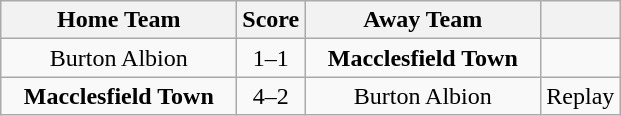<table class="wikitable" style="text-align:center">
<tr>
<th width=150>Home Team</th>
<th width=20>Score</th>
<th width=150>Away Team</th>
<th></th>
</tr>
<tr>
<td>Burton Albion</td>
<td>1–1</td>
<td><strong>Macclesfield Town</strong></td>
<td></td>
</tr>
<tr>
<td><strong>Macclesfield Town</strong></td>
<td>4–2</td>
<td>Burton Albion</td>
<td>Replay</td>
</tr>
</table>
